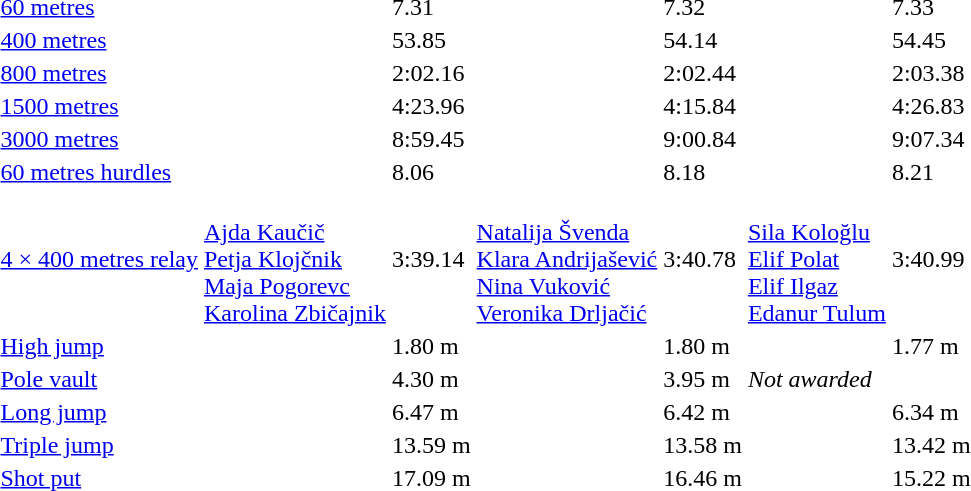<table>
<tr>
<td><a href='#'>60 metres</a></td>
<td></td>
<td>7.31</td>
<td></td>
<td>7.32</td>
<td></td>
<td>7.33</td>
</tr>
<tr>
<td><a href='#'>400 metres</a></td>
<td></td>
<td>53.85</td>
<td></td>
<td>54.14</td>
<td></td>
<td>54.45</td>
</tr>
<tr>
<td><a href='#'>800 metres</a></td>
<td></td>
<td>2:02.16</td>
<td></td>
<td>2:02.44</td>
<td></td>
<td>2:03.38</td>
</tr>
<tr>
<td><a href='#'>1500 metres</a></td>
<td></td>
<td>4:23.96</td>
<td></td>
<td>4:15.84</td>
<td></td>
<td>4:26.83</td>
</tr>
<tr>
<td><a href='#'>3000 metres</a></td>
<td></td>
<td>8:59.45</td>
<td></td>
<td>9:00.84</td>
<td></td>
<td>9:07.34</td>
</tr>
<tr>
<td><a href='#'>60 metres hurdles</a></td>
<td></td>
<td>8.06</td>
<td></td>
<td>8.18</td>
<td></td>
<td>8.21</td>
</tr>
<tr>
<td><a href='#'>4 × 400 metres relay</a></td>
<td><br><a href='#'>Ajda Kaučič</a><br><a href='#'>Petja Klojčnik</a><br><a href='#'>Maja Pogorevc</a><br><a href='#'>Karolina Zbičajnik</a></td>
<td>3:39.14</td>
<td><br><a href='#'>Natalija Švenda</a><br><a href='#'>Klara Andrijašević</a><br><a href='#'>Nina Vuković</a><br><a href='#'>Veronika Drljačić</a></td>
<td>3:40.78</td>
<td><br><a href='#'>Sila Koloğlu</a><br><a href='#'>Elif Polat</a><br><a href='#'>Elif Ilgaz</a><br><a href='#'>Edanur Tulum</a></td>
<td>3:40.99</td>
</tr>
<tr>
<td><a href='#'>High jump</a></td>
<td></td>
<td>1.80 m</td>
<td></td>
<td>1.80 m</td>
<td></td>
<td>1.77 m</td>
</tr>
<tr>
<td><a href='#'>Pole vault</a></td>
<td></td>
<td>4.30 m</td>
<td></td>
<td>3.95 m</td>
<td><em>Not awarded</em></td>
<td></td>
</tr>
<tr>
<td><a href='#'>Long jump</a></td>
<td></td>
<td>6.47 m</td>
<td></td>
<td>6.42 m</td>
<td></td>
<td>6.34 m</td>
</tr>
<tr>
<td><a href='#'>Triple jump</a></td>
<td></td>
<td>13.59 m</td>
<td></td>
<td>13.58 m</td>
<td></td>
<td>13.42 m</td>
</tr>
<tr>
<td><a href='#'>Shot put</a></td>
<td></td>
<td>17.09 m</td>
<td></td>
<td>16.46 m</td>
<td></td>
<td>15.22 m</td>
</tr>
</table>
